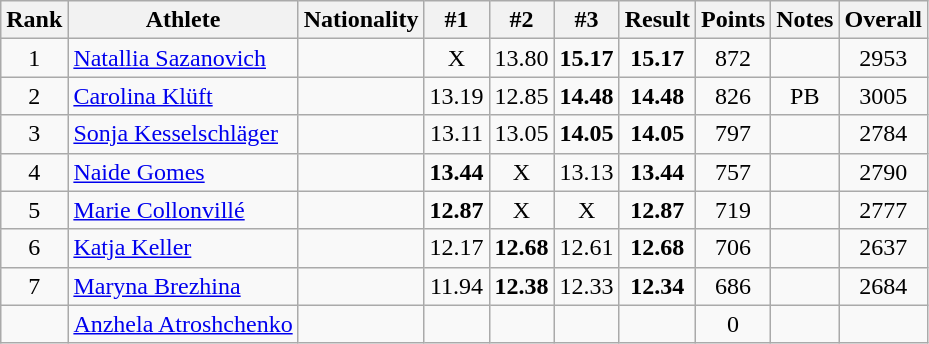<table class="wikitable sortable" style="text-align:center">
<tr>
<th>Rank</th>
<th>Athlete</th>
<th>Nationality</th>
<th>#1</th>
<th>#2</th>
<th>#3</th>
<th>Result</th>
<th>Points</th>
<th>Notes</th>
<th>Overall</th>
</tr>
<tr>
<td>1</td>
<td align=left><a href='#'>Natallia Sazanovich</a></td>
<td align=left></td>
<td>X</td>
<td>13.80</td>
<td><strong>15.17</strong></td>
<td><strong>15.17</strong></td>
<td>872</td>
<td></td>
<td>2953</td>
</tr>
<tr>
<td>2</td>
<td align=left><a href='#'>Carolina Klüft</a></td>
<td align=left></td>
<td>13.19</td>
<td>12.85</td>
<td><strong>14.48</strong></td>
<td><strong>14.48</strong></td>
<td>826</td>
<td>PB</td>
<td>3005</td>
</tr>
<tr>
<td>3</td>
<td align=left><a href='#'>Sonja Kesselschläger</a></td>
<td align=left></td>
<td>13.11</td>
<td>13.05</td>
<td><strong>14.05</strong></td>
<td><strong>14.05</strong></td>
<td>797</td>
<td></td>
<td>2784</td>
</tr>
<tr>
<td>4</td>
<td align=left><a href='#'>Naide Gomes</a></td>
<td align=left></td>
<td><strong>13.44</strong></td>
<td>X</td>
<td>13.13</td>
<td><strong>13.44</strong></td>
<td>757</td>
<td></td>
<td>2790</td>
</tr>
<tr>
<td>5</td>
<td align=left><a href='#'>Marie Collonvillé</a></td>
<td align=left></td>
<td><strong>12.87</strong></td>
<td>X</td>
<td>X</td>
<td><strong>12.87</strong></td>
<td>719</td>
<td></td>
<td>2777</td>
</tr>
<tr>
<td>6</td>
<td align=left><a href='#'>Katja Keller</a></td>
<td align=left></td>
<td>12.17</td>
<td><strong>12.68</strong></td>
<td>12.61</td>
<td><strong>12.68</strong></td>
<td>706</td>
<td></td>
<td>2637</td>
</tr>
<tr>
<td>7</td>
<td align=left><a href='#'>Maryna Brezhina</a></td>
<td align=left></td>
<td>11.94</td>
<td><strong>12.38</strong></td>
<td>12.33</td>
<td><strong>12.34</strong></td>
<td>686</td>
<td></td>
<td>2684</td>
</tr>
<tr>
<td></td>
<td align=left><a href='#'>Anzhela Atroshchenko</a></td>
<td align=left></td>
<td></td>
<td></td>
<td></td>
<td><strong></strong></td>
<td>0</td>
<td></td>
<td></td>
</tr>
</table>
